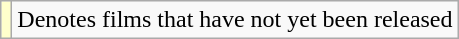<table class="wikitable">
<tr>
<td style="background:#ffc;"></td>
<td>Denotes films that have not yet been released</td>
</tr>
</table>
